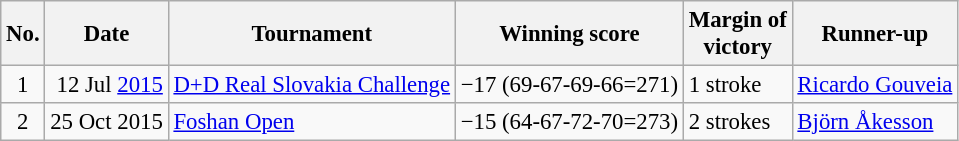<table class="wikitable" style="font-size:95%;">
<tr>
<th>No.</th>
<th>Date</th>
<th>Tournament</th>
<th>Winning score</th>
<th>Margin of<br>victory</th>
<th>Runner-up</th>
</tr>
<tr>
<td align=center>1</td>
<td align=right>12 Jul <a href='#'>2015</a></td>
<td><a href='#'>D+D Real Slovakia Challenge</a></td>
<td>−17 (69-67-69-66=271)</td>
<td>1 stroke</td>
<td> <a href='#'>Ricardo Gouveia</a></td>
</tr>
<tr>
<td align=center>2</td>
<td align=right>25 Oct 2015</td>
<td><a href='#'>Foshan Open</a></td>
<td>−15 (64-67-72-70=273)</td>
<td>2 strokes</td>
<td> <a href='#'>Björn Åkesson</a></td>
</tr>
</table>
